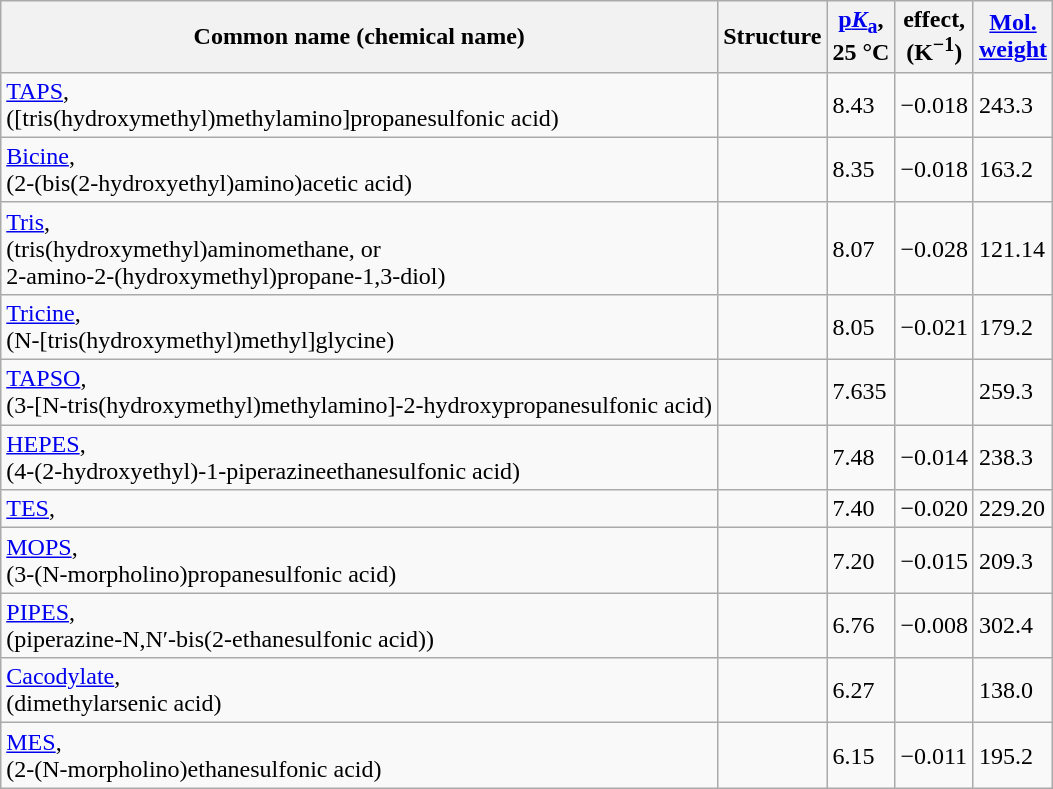<table class="wikitable">
<tr>
<th>Common name (chemical name)</th>
<th>Structure</th>
<th><a href='#'>p<em>K</em><sub>a</sub></a>, <br>25 °C</th>
<th> effect, <br> (K<sup>−1</sup>)</th>
<th><a href='#'>Mol. <br>weight</a></th>
</tr>
<tr>
<td><a href='#'>TAPS</a>, <br>([tris(hydroxymethyl)methylamino]propanesulfonic acid)</td>
<td></td>
<td>8.43</td>
<td>−0.018</td>
<td>243.3</td>
</tr>
<tr>
<td><a href='#'>Bicine</a>, <br>(2-(bis(2-hydroxyethyl)amino)acetic acid)</td>
<td></td>
<td>8.35</td>
<td>−0.018</td>
<td>163.2</td>
</tr>
<tr>
<td><a href='#'>Tris</a>, <br>(tris(hydroxymethyl)aminomethane, or <br>2-amino-2-(hydroxymethyl)propane-1,3-diol)</td>
<td></td>
<td>8.07</td>
<td>−0.028</td>
<td>121.14</td>
</tr>
<tr>
<td><a href='#'>Tricine</a>, <br>(N-[tris(hydroxymethyl)methyl]glycine)</td>
<td></td>
<td>8.05</td>
<td>−0.021</td>
<td>179.2</td>
</tr>
<tr>
<td><a href='#'>TAPSO</a>, <br>(3-[N-tris(hydroxymethyl)methylamino]-2-hydroxypropanesulfonic acid)</td>
<td></td>
<td>7.635</td>
<td></td>
<td>259.3</td>
</tr>
<tr>
<td><a href='#'>HEPES</a>, <br>(4-(2-hydroxyethyl)-1-piperazineethanesulfonic acid)</td>
<td></td>
<td>7.48</td>
<td>−0.014</td>
<td>238.3</td>
</tr>
<tr>
<td><a href='#'>TES</a>, <br></td>
<td></td>
<td>7.40</td>
<td>−0.020</td>
<td>229.20</td>
</tr>
<tr>
<td><a href='#'>MOPS</a>, <br>(3-(N-morpholino)propanesulfonic acid)</td>
<td></td>
<td>7.20</td>
<td>−0.015</td>
<td>209.3</td>
</tr>
<tr>
<td><a href='#'>PIPES</a>, <br>(piperazine-N,N′-bis(2-ethanesulfonic acid))</td>
<td></td>
<td>6.76</td>
<td>−0.008</td>
<td>302.4</td>
</tr>
<tr>
<td><a href='#'>Cacodylate</a>, <br>(dimethylarsenic acid)</td>
<td></td>
<td>6.27</td>
<td></td>
<td>138.0</td>
</tr>
<tr>
<td><a href='#'>MES</a>, <br>(2-(N-morpholino)ethanesulfonic acid)</td>
<td></td>
<td>6.15</td>
<td>−0.011</td>
<td>195.2</td>
</tr>
</table>
